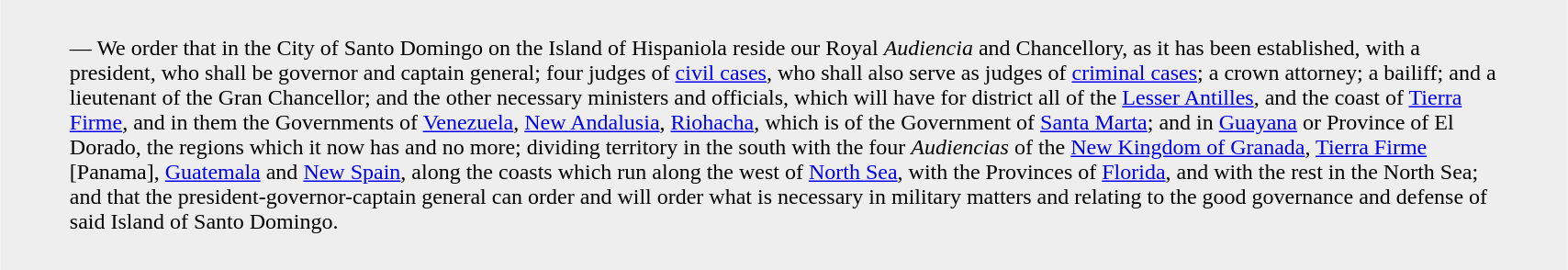<table border="0" cellpadding="10" cellspacing="0" align="center" width="90%" style="background-color: #EEEEEE;">
<tr ---->
<td><blockquote><div><span> — </span>We order that in the City of Santo Domingo on the Island of Hispaniola reside our Royal <em>Audiencia</em> and Chancellory, as it has been established, with a president, who shall be governor and captain general; four judges of <a href='#'>civil cases</a>, who shall also serve as judges of <a href='#'>criminal cases</a>; a crown attorney; a bailiff; and a lieutenant of the Gran Chancellor; and the other necessary ministers and officials, which will have for district all of the <a href='#'>Lesser Antilles</a>, and the coast of <a href='#'>Tierra Firme</a>, and in them the Governments of <a href='#'>Venezuela</a>, <a href='#'>New Andalusia</a>, <a href='#'>Riohacha</a>, which is of the Government of <a href='#'>Santa Marta</a>; and in <a href='#'>Guayana</a> or Province of El Dorado, the regions which it now has and no more; dividing territory in the south with the four <em>Audiencias</em> of the <a href='#'>New Kingdom of Granada</a>, <a href='#'>Tierra Firme</a> [Panama], <a href='#'>Guatemala</a> and <a href='#'>New Spain</a>, along the coasts which run along the west of <a href='#'>North Sea</a>, with the Provinces of <a href='#'>Florida</a>, and with the rest in the North Sea; and that the president-governor-captain general can order and will order what is necessary in military matters and relating to the good governance and defense of said Island of Santo Domingo.</div></blockquote></td>
</tr>
</table>
